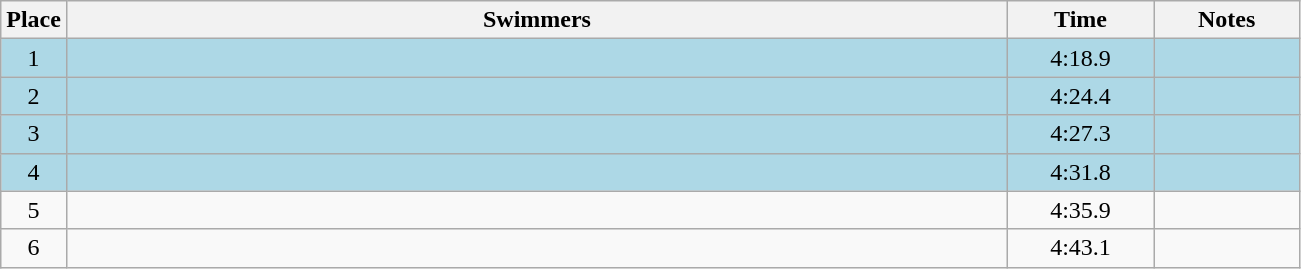<table class=wikitable style="text-align:center">
<tr>
<th>Place</th>
<th width=620>Swimmers</th>
<th width=90>Time</th>
<th width=90>Notes</th>
</tr>
<tr bgcolor=lightblue>
<td>1</td>
<td align=left></td>
<td>4:18.9</td>
<td></td>
</tr>
<tr bgcolor=lightblue>
<td>2</td>
<td align=left></td>
<td>4:24.4</td>
<td></td>
</tr>
<tr bgcolor=lightblue>
<td>3</td>
<td align=left></td>
<td>4:27.3</td>
<td></td>
</tr>
<tr bgcolor=lightblue>
<td>4</td>
<td align=left></td>
<td>4:31.8</td>
<td></td>
</tr>
<tr>
<td>5</td>
<td align=left></td>
<td>4:35.9</td>
<td></td>
</tr>
<tr>
<td>6</td>
<td align=left></td>
<td>4:43.1</td>
<td></td>
</tr>
</table>
